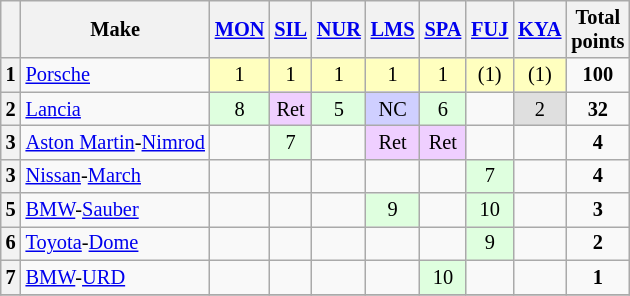<table class="wikitable" style="font-size: 85%; text-align:center;">
<tr>
<th valign=middle></th>
<th valign=middle>Make</th>
<th><a href='#'>MON</a><br></th>
<th><a href='#'>SIL</a><br></th>
<th><a href='#'>NUR</a><br></th>
<th><a href='#'>LMS</a><br></th>
<th><a href='#'>SPA</a><br></th>
<th><a href='#'>FUJ</a><br></th>
<th><a href='#'>KYA</a><br></th>
<th valign=middle>Total<br>points</th>
</tr>
<tr>
<th>1</th>
<td align=left><a href='#'>Porsche</a></td>
<td style="background:#FFFFBF;">1</td>
<td style="background:#FFFFBF;">1</td>
<td style="background:#FFFFBF;">1</td>
<td style="background:#FFFFBF;">1</td>
<td style="background:#FFFFBF;">1</td>
<td style="background:#FFFFBF;">(1)</td>
<td style="background:#FFFFBF;">(1)</td>
<td><strong>100</strong></td>
</tr>
<tr>
<th>2</th>
<td align=left><a href='#'>Lancia</a></td>
<td style="background:#DFFFDF;">8</td>
<td style="background:#EFCFFF;">Ret</td>
<td style="background:#DFFFDF;">5</td>
<td style="background:#CFCFFF;">NC</td>
<td style="background:#DFFFDF;">6</td>
<td></td>
<td style="background:#DFDFDF;">2</td>
<td><strong>32</strong></td>
</tr>
<tr>
<th>3</th>
<td align=left><a href='#'>Aston Martin</a>-<a href='#'>Nimrod</a></td>
<td></td>
<td style="background:#DFFFDF;">7</td>
<td></td>
<td style="background:#EFCFFF;">Ret</td>
<td style="background:#EFCFFF;">Ret</td>
<td></td>
<td></td>
<td><strong>4</strong></td>
</tr>
<tr>
<th>3</th>
<td align=left><a href='#'>Nissan</a>-<a href='#'>March</a></td>
<td></td>
<td></td>
<td></td>
<td></td>
<td></td>
<td style="background:#DFFFDF;">7</td>
<td></td>
<td><strong>4</strong></td>
</tr>
<tr>
<th>5</th>
<td align=left><a href='#'>BMW</a>-<a href='#'>Sauber</a></td>
<td></td>
<td></td>
<td></td>
<td style="background:#DFFFDF;">9</td>
<td></td>
<td style="background:#DFFFDF;">10</td>
<td></td>
<td><strong>3</strong></td>
</tr>
<tr>
<th>6</th>
<td align=left><a href='#'>Toyota</a>-<a href='#'>Dome</a></td>
<td></td>
<td></td>
<td></td>
<td></td>
<td></td>
<td style="background:#DFFFDF;">9</td>
<td></td>
<td><strong>2</strong></td>
</tr>
<tr>
<th>7</th>
<td align=left><a href='#'>BMW</a>-<a href='#'>URD</a></td>
<td></td>
<td></td>
<td></td>
<td></td>
<td style="background:#DFFFDF;">10</td>
<td></td>
<td></td>
<td><strong>1</strong></td>
</tr>
<tr>
</tr>
</table>
